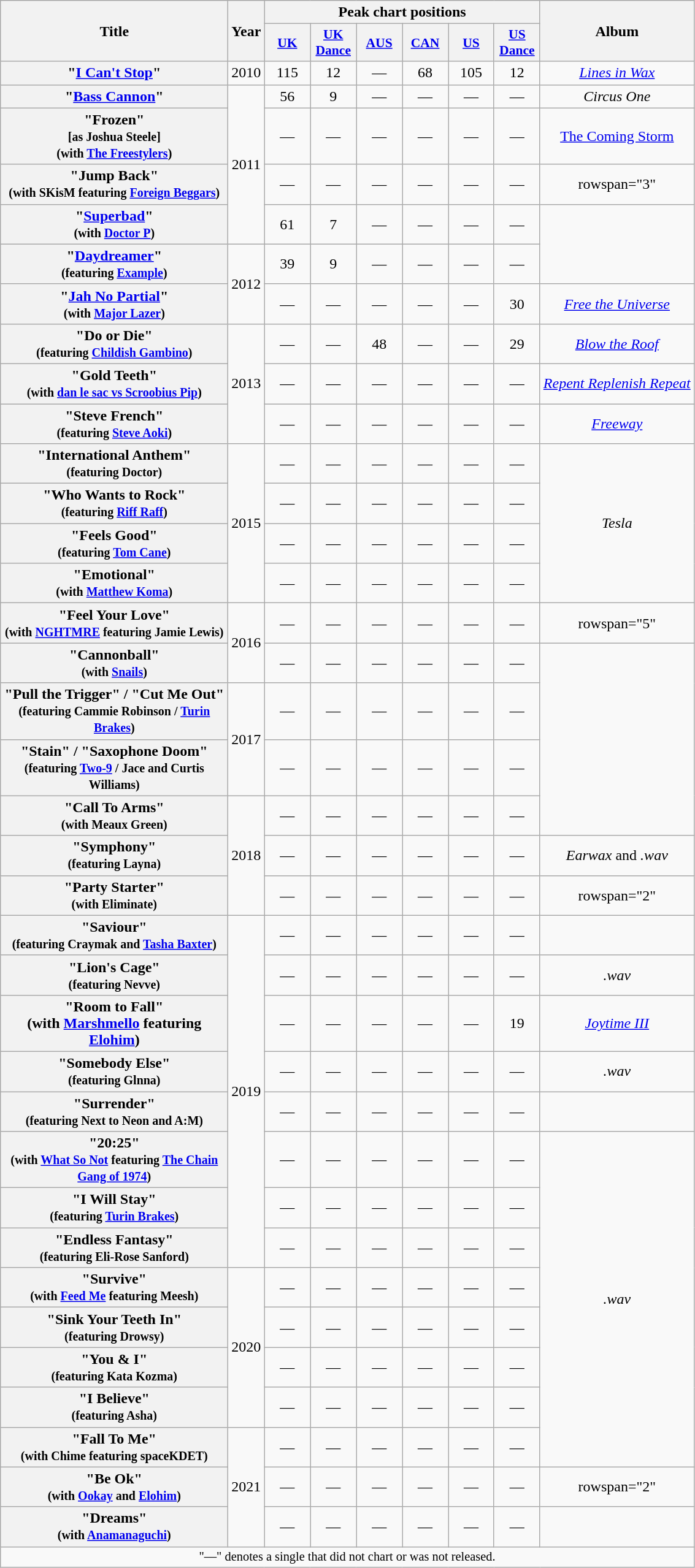<table class="wikitable plainrowheaders" style="text-align:center;">
<tr>
<th scope="col" rowspan="2" style="width:15em;">Title</th>
<th scope="col" rowspan="2">Year</th>
<th scope="col" colspan="6">Peak chart positions</th>
<th scope="col" rowspan="2">Album</th>
</tr>
<tr>
<th scope="col" style="width:3em;font-size:90%;"><a href='#'>UK</a><br></th>
<th scope="col" style="width:3em;font-size:90%;"><a href='#'>UK<br>Dance</a><br></th>
<th scope="col" style="width:3em;font-size:90%;"><a href='#'>AUS</a><br></th>
<th scope="col" style="width:3em;font-size:90%;"><a href='#'>CAN</a><br></th>
<th scope="col" style="width:3em;font-size:90%;"><a href='#'>US</a><br></th>
<th scope="col" style="width:3em;font-size:90%;"><a href='#'>US<br>Dance</a><br></th>
</tr>
<tr>
<th scope="row">"<a href='#'>I Can't Stop</a>"</th>
<td>2010</td>
<td>115</td>
<td>12</td>
<td>—</td>
<td>68</td>
<td>105</td>
<td>12</td>
<td><em><a href='#'>Lines in Wax</a></em></td>
</tr>
<tr>
<th scope="row">"<a href='#'>Bass Cannon</a>"</th>
<td rowspan="4">2011</td>
<td>56</td>
<td>9</td>
<td>—</td>
<td>—</td>
<td>—</td>
<td>—</td>
<td><em>Circus One</em></td>
</tr>
<tr>
<th scope="row">"Frozen"<br><small>[as Joshua Steele]</small><br><small>(with <a href='#'>The Freestylers</a>)</small></th>
<td>—</td>
<td>—</td>
<td>—</td>
<td>—</td>
<td>—</td>
<td>—</td>
<td><a href='#'>The Coming Storm</a></td>
</tr>
<tr>
<th scope="row">"Jump Back"<br><small>(with SKisM featuring <a href='#'>Foreign Beggars</a>)</small></th>
<td>—</td>
<td>—</td>
<td>—</td>
<td>—</td>
<td>—</td>
<td>—</td>
<td>rowspan="3" </td>
</tr>
<tr>
<th scope="row">"<a href='#'>Superbad</a>"<br><small>(with <a href='#'>Doctor P</a>)</small></th>
<td>61</td>
<td>7</td>
<td>—</td>
<td>—</td>
<td>—</td>
<td>—</td>
</tr>
<tr>
<th scope="row">"<a href='#'>Daydreamer</a>"<br><small>(featuring <a href='#'>Example</a>)</small></th>
<td rowspan="2">2012</td>
<td>39</td>
<td>9</td>
<td>—</td>
<td>—</td>
<td>—</td>
<td>—</td>
</tr>
<tr>
<th scope="row">"<a href='#'>Jah No Partial</a>"<br><small>(with <a href='#'>Major Lazer</a>)</small></th>
<td>—</td>
<td>—</td>
<td>—</td>
<td>—</td>
<td>—</td>
<td>30</td>
<td><em><a href='#'>Free the Universe</a></em></td>
</tr>
<tr>
<th scope="row">"Do or Die"<br><small>(featuring <a href='#'>Childish Gambino</a>)</small></th>
<td rowspan="3">2013</td>
<td>—</td>
<td>—</td>
<td>48</td>
<td>—</td>
<td>—</td>
<td>29</td>
<td><em><a href='#'>Blow the Roof</a></em></td>
</tr>
<tr>
<th scope="row">"Gold Teeth"<br><small>(with <a href='#'>dan le sac vs Scroobius Pip</a>)</small></th>
<td>—</td>
<td>—</td>
<td>—</td>
<td>—</td>
<td>—</td>
<td>—</td>
<td><em><a href='#'>Repent Replenish Repeat</a></em></td>
</tr>
<tr>
<th scope="row">"Steve French"<br><small>(featuring <a href='#'>Steve Aoki</a>)</small></th>
<td>—</td>
<td>—</td>
<td>—</td>
<td>—</td>
<td>—</td>
<td>—</td>
<td><a href='#'><em>Freeway</em></a></td>
</tr>
<tr>
<th scope="row">"International Anthem"<br><small>(featuring Doctor)</small></th>
<td rowspan="4">2015</td>
<td>—</td>
<td>—</td>
<td>—</td>
<td>—</td>
<td>—</td>
<td>—</td>
<td rowspan="4"><em>Tesla</em></td>
</tr>
<tr>
<th scope="row">"Who Wants to Rock"<br><small>(featuring <a href='#'>Riff Raff</a>)</small></th>
<td>—</td>
<td>—</td>
<td>—</td>
<td>—</td>
<td>—</td>
<td>—</td>
</tr>
<tr>
<th scope="row">"Feels Good"<br><small>(featuring <a href='#'>Tom Cane</a>)</small></th>
<td>—</td>
<td>—</td>
<td>—</td>
<td>—</td>
<td>—</td>
<td>—</td>
</tr>
<tr>
<th scope="row">"Emotional"<br><small>(with <a href='#'>Matthew Koma</a>)</small></th>
<td>—</td>
<td>—</td>
<td>—</td>
<td>—</td>
<td>—</td>
<td>—</td>
</tr>
<tr>
<th scope="row">"Feel Your Love"<br><small>(with <a href='#'>NGHTMRE</a> featuring Jamie Lewis)</small></th>
<td rowspan="2">2016</td>
<td>—</td>
<td>—</td>
<td>—</td>
<td>—</td>
<td>—</td>
<td>—</td>
<td>rowspan="5" </td>
</tr>
<tr>
<th scope="row">"Cannonball"<br><small>(with <a href='#'>Snails</a>)</small></th>
<td>—</td>
<td>—</td>
<td>—</td>
<td>—</td>
<td>—</td>
<td>—</td>
</tr>
<tr>
<th scope="row">"Pull the Trigger" / "Cut Me Out"<br><small>(featuring Cammie Robinson / <a href='#'>Turin Brakes</a>)</small></th>
<td rowspan="2">2017</td>
<td>—</td>
<td>—</td>
<td>—</td>
<td>—</td>
<td>—</td>
<td>—</td>
</tr>
<tr>
<th scope="row">"Stain" / "Saxophone Doom"<br><small>(featuring <a href='#'>Two-9</a> / Jace and Curtis Williams)</small></th>
<td>—</td>
<td>—</td>
<td>—</td>
<td>—</td>
<td>—</td>
<td>—</td>
</tr>
<tr>
<th scope="row">"Call To Arms" <br><small>(with Meaux Green)</small></th>
<td rowspan="3">2018</td>
<td>—</td>
<td>—</td>
<td>—</td>
<td>—</td>
<td>—</td>
<td>—</td>
</tr>
<tr>
<th scope="row">"Symphony" <br><small>(featuring Layna)</small></th>
<td>—</td>
<td>—</td>
<td>—</td>
<td>—</td>
<td>—</td>
<td>—</td>
<td><em>Earwax</em> and <em>.wav</em></td>
</tr>
<tr>
<th scope="row">"Party Starter" <br><small>(with Eliminate)</small></th>
<td>—</td>
<td>—</td>
<td>—</td>
<td>—</td>
<td>—</td>
<td>—</td>
<td>rowspan="2" </td>
</tr>
<tr>
<th scope="row">"Saviour" <br><small>(featuring Craymak and <a href='#'>Tasha Baxter</a>)</small></th>
<td rowspan="8">2019</td>
<td>—</td>
<td>—</td>
<td>—</td>
<td>—</td>
<td>—</td>
<td>—</td>
</tr>
<tr>
<th scope="row">"Lion's Cage" <br><small>(featuring Nevve)</small></th>
<td>—</td>
<td>—</td>
<td>—</td>
<td>—</td>
<td>—</td>
<td>—</td>
<td><em>.wav</em></td>
</tr>
<tr>
<th scope="row">"Room to Fall" <br><span>(with <a href='#'>Marshmello</a> featuring <a href='#'>Elohim</a>)</span></th>
<td>—</td>
<td>—</td>
<td>—</td>
<td>—</td>
<td>—</td>
<td>19</td>
<td><em><a href='#'>Joytime III</a></em></td>
</tr>
<tr>
<th scope="row">"Somebody Else" <br><small>(featuring Glnna)</small></th>
<td>—</td>
<td>—</td>
<td>—</td>
<td>—</td>
<td>—</td>
<td>—</td>
<td><em>.wav</em></td>
</tr>
<tr>
<th scope="row">"Surrender" <br><small>(featuring Next to Neon and A:M)</small></th>
<td>—</td>
<td>—</td>
<td>—</td>
<td>—</td>
<td>—</td>
<td>—</td>
<td></td>
</tr>
<tr>
<th scope="row">"20:25" <br><small>(with <a href='#'>What So Not</a> featuring <a href='#'>The Chain Gang of 1974</a>)</small></th>
<td>—</td>
<td>—</td>
<td>—</td>
<td>—</td>
<td>—</td>
<td>—</td>
<td rowspan="8"><em>.wav</em></td>
</tr>
<tr>
<th scope="row">"I Will Stay" <br><small>(featuring <a href='#'>Turin Brakes</a>)</small></th>
<td>—</td>
<td>—</td>
<td>—</td>
<td>—</td>
<td>—</td>
<td>—</td>
</tr>
<tr>
<th scope="row">"Endless Fantasy" <br><small>(featuring Eli-Rose Sanford)</small></th>
<td>—</td>
<td>—</td>
<td>—</td>
<td>—</td>
<td>—</td>
<td>—</td>
</tr>
<tr>
<th scope="row">"Survive" <br><small>(with <a href='#'>Feed Me</a> featuring Meesh)</small></th>
<td rowspan="4">2020</td>
<td>—</td>
<td>—</td>
<td>—</td>
<td>—</td>
<td>—</td>
<td>—</td>
</tr>
<tr>
<th scope="row">"Sink Your Teeth In" <br><small>(featuring Drowsy)</small></th>
<td>—</td>
<td>—</td>
<td>—</td>
<td>—</td>
<td>—</td>
<td>—</td>
</tr>
<tr>
<th scope="row">"You & I" <br><small>(featuring Kata Kozma)</small></th>
<td>—</td>
<td>—</td>
<td>—</td>
<td>—</td>
<td>—</td>
<td>—</td>
</tr>
<tr>
<th scope="row">"I Believe" <br><small>(featuring Asha)</small></th>
<td>—</td>
<td>—</td>
<td>—</td>
<td>—</td>
<td>—</td>
<td>—</td>
</tr>
<tr>
<th scope="row">"Fall To Me" <br><small>(with Chime featuring spaceKDET)</small></th>
<td rowspan="3">2021</td>
<td>—</td>
<td>—</td>
<td>—</td>
<td>—</td>
<td>—</td>
<td>—</td>
</tr>
<tr>
<th scope="row">"Be Ok" <br><small>(with <a href='#'>Ookay</a> and <a href='#'>Elohim</a>)</small></th>
<td>—</td>
<td>—</td>
<td>—</td>
<td>—</td>
<td>—</td>
<td>—</td>
<td>rowspan="2" </td>
</tr>
<tr>
<th scope="row">"Dreams" <br><small>(with <a href='#'>Anamanaguchi</a>)</small></th>
<td>—</td>
<td>—</td>
<td>—</td>
<td>—</td>
<td>—</td>
<td>—</td>
</tr>
<tr>
<td colspan="9" style="font-size:85%">"—" denotes a single that did not chart or was not released.</td>
</tr>
</table>
